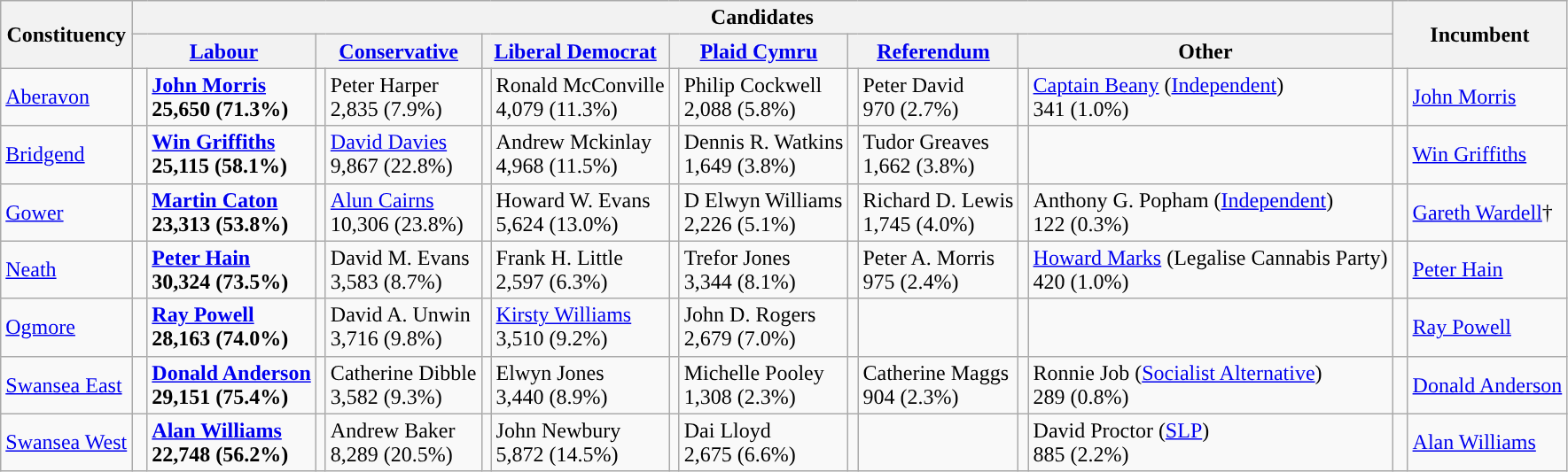<table class="wikitable">
<tr>
<th rowspan="2">Constituency</th>
<th colspan="12">Candidates</th>
<th colspan="2" rowspan="2">Incumbent</th>
</tr>
<tr>
<th colspan="2"><a href='#'>Labour</a></th>
<th colspan="2"><a href='#'>Conservative</a></th>
<th colspan="2"><a href='#'>Liberal Democrat</a></th>
<th colspan="2"><a href='#'>Plaid Cymru</a></th>
<th colspan="2"><a href='#'>Referendum</a></th>
<th colspan="2">Other</th>
</tr>
<tr>
<td><a href='#'>Aberavon</a></td>
<td style="color:inherit;background:"> </td>
<td><strong><a href='#'>John Morris</a></strong><br><strong>25,650 (71.3%)</strong></td>
<td></td>
<td>Peter Harper<br>2,835 (7.9%)</td>
<td></td>
<td>Ronald McConville<br>4,079 (11.3%)</td>
<td></td>
<td>Philip Cockwell<br>2,088 (5.8%)</td>
<td></td>
<td>Peter David<br>970 (2.7%)</td>
<td></td>
<td><a href='#'>Captain Beany</a> (<a href='#'>Independent</a>)<br>341 (1.0%)</td>
<td style="color:inherit;background:"> </td>
<td><a href='#'>John Morris</a></td>
</tr>
<tr>
<td><a href='#'>Bridgend</a></td>
<td style="color:inherit;background:"> </td>
<td><strong><a href='#'>Win Griffiths</a></strong><br><strong>25,115 (58.1%)</strong></td>
<td></td>
<td><a href='#'>David Davies</a><br>9,867 (22.8%)</td>
<td></td>
<td>Andrew Mckinlay<br>4,968 (11.5%)</td>
<td></td>
<td>Dennis R. Watkins<br>1,649 (3.8%)</td>
<td></td>
<td>Tudor Greaves<br>1,662 (3.8%)</td>
<td></td>
<td></td>
<td style="color:inherit;background:"> </td>
<td><a href='#'>Win Griffiths</a></td>
</tr>
<tr>
<td><a href='#'>Gower</a></td>
<td style="color:inherit;background:"> </td>
<td><strong><a href='#'>Martin Caton</a></strong><br><strong>23,313 (53.8%)</strong></td>
<td></td>
<td><a href='#'>Alun Cairns</a><br>10,306 (23.8%)</td>
<td></td>
<td>Howard W. Evans<br>5,624 (13.0%)</td>
<td></td>
<td>D Elwyn Williams<br>2,226 (5.1%)</td>
<td></td>
<td>Richard D. Lewis<br>1,745 (4.0%)</td>
<td></td>
<td>Anthony G. Popham (<a href='#'>Independent</a>)<br>122 (0.3%)</td>
<td style="color:inherit;background:"> </td>
<td><a href='#'>Gareth Wardell</a>†</td>
</tr>
<tr>
<td><a href='#'>Neath</a></td>
<td style="color:inherit;background:"> </td>
<td><strong><a href='#'>Peter Hain</a></strong><br><strong>30,324 (73.5%)</strong></td>
<td></td>
<td>David M. Evans<br>3,583 (8.7%)</td>
<td></td>
<td>Frank H. Little<br>2,597 (6.3%)</td>
<td></td>
<td>Trefor Jones<br>3,344 (8.1%)</td>
<td></td>
<td>Peter A. Morris<br>975 (2.4%)</td>
<td></td>
<td><a href='#'>Howard Marks</a> (Legalise Cannabis Party)<br>420 (1.0%)</td>
<td style="color:inherit;background:"> </td>
<td><a href='#'>Peter Hain</a></td>
</tr>
<tr>
<td><a href='#'>Ogmore</a></td>
<td style="color:inherit;background:"> </td>
<td><strong><a href='#'>Ray Powell</a></strong><br><strong>28,163 (74.0%)</strong></td>
<td></td>
<td>David A. Unwin<br>3,716 (9.8%)</td>
<td></td>
<td><a href='#'>Kirsty Williams</a><br>3,510 (9.2%)</td>
<td></td>
<td>John D. Rogers<br>2,679 (7.0%)</td>
<td></td>
<td></td>
<td></td>
<td></td>
<td style="color:inherit;background:"> </td>
<td><a href='#'>Ray Powell</a></td>
</tr>
<tr>
<td><a href='#'>Swansea East</a></td>
<td style="color:inherit;background:"> </td>
<td><strong><a href='#'>Donald Anderson</a></strong><br><strong>29,151 (75.4%)</strong></td>
<td></td>
<td>Catherine Dibble<br>3,582 (9.3%)</td>
<td></td>
<td>Elwyn Jones<br>3,440 (8.9%)</td>
<td></td>
<td>Michelle Pooley<br>1,308 (2.3%)</td>
<td></td>
<td>Catherine Maggs<br>904 (2.3%)</td>
<td></td>
<td>Ronnie Job (<a href='#'>Socialist Alternative</a>)<br>289 (0.8%)</td>
<td style="color:inherit;background:"> </td>
<td><a href='#'>Donald Anderson</a></td>
</tr>
<tr>
<td><a href='#'>Swansea West</a></td>
<td style="color:inherit;background:"> </td>
<td><strong><a href='#'>Alan Williams</a></strong><br><strong>22,748 (56.2%)</strong></td>
<td></td>
<td>Andrew Baker<br>8,289 (20.5%)</td>
<td></td>
<td>John Newbury<br>5,872 (14.5%)</td>
<td></td>
<td>Dai Lloyd<br>2,675 (6.6%)</td>
<td></td>
<td></td>
<td></td>
<td>David Proctor (<a href='#'>SLP</a>)<br>885 (2.2%)</td>
<td style="color:inherit;background:"> </td>
<td><a href='#'>Alan Williams</a></td>
</tr>
</table>
